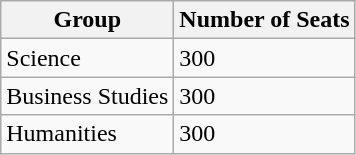<table class="wikitable">
<tr>
<th>Group</th>
<th>Number of Seats</th>
</tr>
<tr>
<td>Science</td>
<td>300</td>
</tr>
<tr>
<td>Business Studies</td>
<td>300</td>
</tr>
<tr>
<td>Humanities</td>
<td>300</td>
</tr>
</table>
